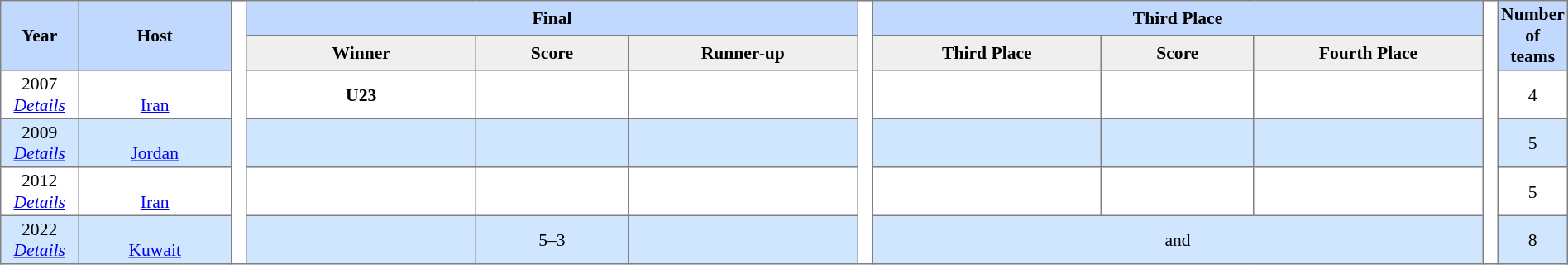<table border=1 style="border-collapse:collapse; font-size:90%; text-align:center; width:100%" cellpadding=2 cellspacing=0>
<tr bgcolor=#C1D8FF>
<th rowspan=2 width=5%>Year</th>
<th rowspan=2 width=10%>Host</th>
<th width=1% rowspan=6 bgcolor=ffffff></th>
<th colspan=3>Final</th>
<th width=1% rowspan=6 bgcolor=ffffff></th>
<th colspan=3>Third Place</th>
<th width=1% rowspan=6 bgcolor=ffffff></th>
<th rowspan=2 width=10%>Number of teams</th>
</tr>
<tr bgcolor=#EFEFEF>
<th width=15%>Winner</th>
<th width=10%>Score</th>
<th width=15%>Runner-up</th>
<th width=15%>Third Place</th>
<th width=10%>Score</th>
<th width=15%>Fourth Place</th>
</tr>
<tr>
<td>2007 <br> <em><a href='#'>Details</a></em></td>
<td> <br> <a href='#'>Iran</a></td>
<td><strong>U23</strong></td>
<td></td>
<td></td>
<td></td>
<td></td>
<td></td>
<td>4</td>
</tr>
<tr style="background: #D0E6FF;">
<td>2009 <br> <em><a href='#'>Details</a></em></td>
<td> <br> <a href='#'>Jordan</a></td>
<td><strong></strong></td>
<td></td>
<td></td>
<td></td>
<td></td>
<td></td>
<td>5</td>
</tr>
<tr>
<td>2012 <br> <em><a href='#'>Details</a></em></td>
<td> <br> <a href='#'>Iran</a></td>
<td><strong></strong></td>
<td></td>
<td></td>
<td></td>
<td></td>
<td></td>
<td>5</td>
</tr>
<tr style="background: #D0E6FF;">
<td>2022 <br> <em><a href='#'>Details</a></em></td>
<td> <br> <a href='#'>Kuwait</a></td>
<td><strong></strong></td>
<td>5–3</td>
<td></td>
<td colspan="3"> and </td>
<td>8</td>
</tr>
</table>
